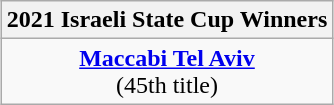<table class=wikitable style="text-align:center; margin:auto">
<tr>
<th>2021 Israeli State Cup Winners</th>
</tr>
<tr>
<td><strong><a href='#'>Maccabi Tel Aviv</a></strong><br>(45th title)</td>
</tr>
</table>
